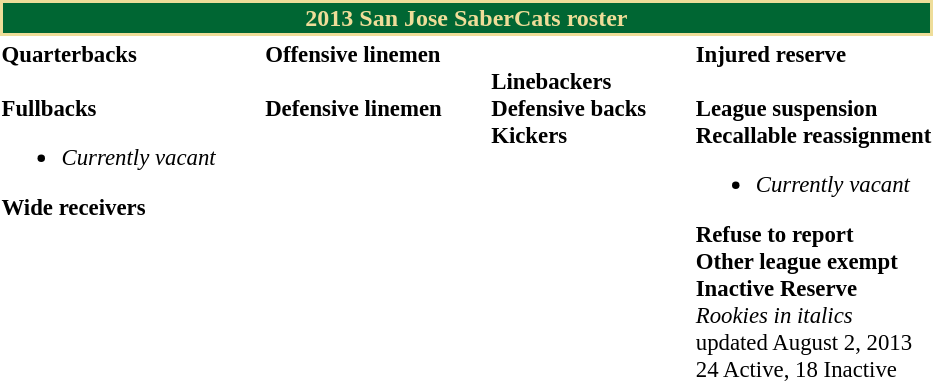<table class="toccolours" style="text-align: left;">
<tr>
<th colspan=7 style="background:#063; border: 2px solid #ed9; color:#ed9; text-align:center;"><strong>2013 San Jose SaberCats roster</strong></th>
</tr>
<tr>
<td style="font-size: 95%;" valign="top"><strong>Quarterbacks</strong><br>
<br><strong>Fullbacks</strong><ul><li><em>Currently vacant</em></li></ul><strong>Wide receivers</strong>




</td>
<td style="width: 25px;"></td>
<td style="font-size: 95%;" valign="top"><strong>Offensive linemen</strong><br>




<br><strong>Defensive linemen</strong>




</td>
<td style="width: 25px;"></td>
<td style="font-size: 95%;" valign="top"><br><strong>Linebackers</strong>
<br><strong>Defensive backs</strong>



<br><strong>Kickers</strong>
</td>
<td style="width: 25px;"></td>
<td style="font-size: 95%;" valign="top"><strong>Injured reserve</strong><br>







<br><strong>League suspension</strong>


<br><strong>Recallable reassignment</strong><ul><li><em>Currently vacant</em></li></ul><strong>Refuse to report</strong>

<br><strong>Other league exempt</strong>

<br><strong>Inactive Reserve</strong>

<br>
<em>Rookies in italics</em><br>
<span></span> updated August 2, 2013<br>
24 Active, 18 Inactive
</td>
</tr>
<tr>
</tr>
</table>
